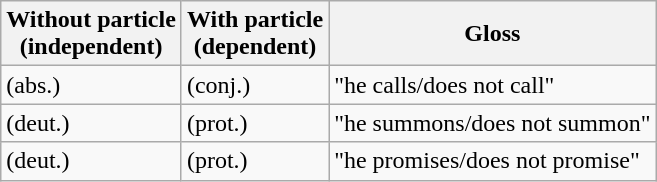<table class=wikitable>
<tr>
<th>Without particle<br>(independent)</th>
<th>With particle<br>(dependent)</th>
<th>Gloss</th>
</tr>
<tr>
<td> (abs.)</td>
<td> (conj.)</td>
<td>"he calls/does not call"</td>
</tr>
<tr>
<td> (deut.)</td>
<td> (prot.)</td>
<td>"he summons/does not summon"</td>
</tr>
<tr>
<td> (deut.)</td>
<td> (prot.)</td>
<td>"he promises/does not promise"</td>
</tr>
</table>
